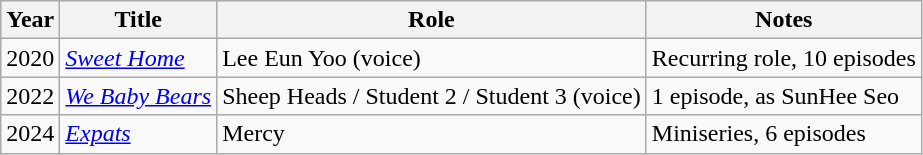<table class="wikitable">
<tr>
<th>Year</th>
<th>Title</th>
<th>Role</th>
<th>Notes</th>
</tr>
<tr>
<td>2020</td>
<td><em><a href='#'>Sweet Home</a></em></td>
<td>Lee Eun Yoo (voice)</td>
<td>Recurring role, 10 episodes</td>
</tr>
<tr>
<td>2022</td>
<td><em><a href='#'>We Baby Bears</a></em></td>
<td>Sheep Heads / Student 2 / Student 3 (voice)</td>
<td>1 episode, as SunHee Seo</td>
</tr>
<tr>
<td>2024</td>
<td><em><a href='#'>Expats</a></em></td>
<td>Mercy</td>
<td>Miniseries, 6 episodes</td>
</tr>
</table>
